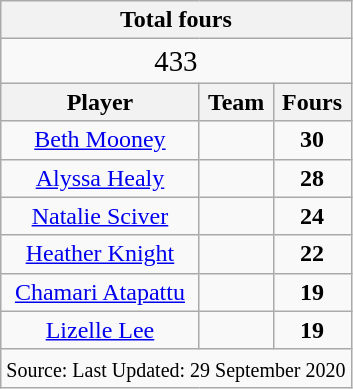<table class="wikitable sortable" style="text-align:center; float:left;">
<tr>
<th class="unsortable" colspan=3>Total fours</th>
</tr>
<tr>
<td class="unsortable" colspan=3><big>433</big></td>
</tr>
<tr>
<th class="unsortable">Player</th>
<th>Team</th>
<th>Fours</th>
</tr>
<tr>
<td><a href='#'>Beth Mooney</a></td>
<td></td>
<td><strong>30</strong></td>
</tr>
<tr>
<td><a href='#'>Alyssa Healy</a></td>
<td></td>
<td><strong>28</strong></td>
</tr>
<tr>
<td><a href='#'>Natalie Sciver</a></td>
<td></td>
<td><strong>24</strong></td>
</tr>
<tr>
<td><a href='#'>	
Heather Knight</a></td>
<td></td>
<td><strong>22</strong></td>
</tr>
<tr>
<td><a href='#'>Chamari Atapattu</a></td>
<td></td>
<td><strong>19</strong></td>
</tr>
<tr>
<td><a href='#'>Lizelle Lee</a></td>
<td></td>
<td><strong>19</strong></td>
</tr>
<tr>
<td colspan=3><small>Source:  Last Updated: 29 September 2020</small></td>
</tr>
</table>
